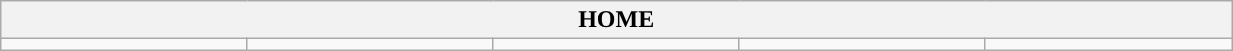<table class="wikitable collapsible collapsed" style="width:65%">
<tr>
<th colspan=6>HOME</th>
</tr>
<tr>
<td></td>
<td></td>
<td></td>
<td></td>
<td></td>
</tr>
</table>
